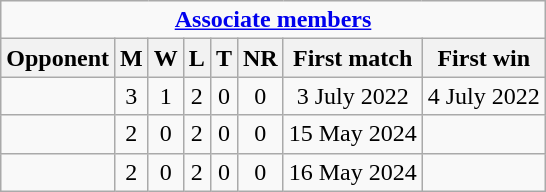<table class="wikitable" style="text-align: center;">
<tr>
<td colspan="30" style="text-align: center;"><strong><a href='#'>Associate members</a></strong></td>
</tr>
<tr>
<th>Opponent</th>
<th>M</th>
<th>W</th>
<th>L</th>
<th>T</th>
<th>NR</th>
<th>First match</th>
<th>First win</th>
</tr>
<tr>
<td></td>
<td>3</td>
<td>1</td>
<td>2</td>
<td>0</td>
<td>0</td>
<td>3 July 2022</td>
<td>4 July 2022</td>
</tr>
<tr>
<td></td>
<td>2</td>
<td>0</td>
<td>2</td>
<td>0</td>
<td>0</td>
<td>15 May 2024</td>
<td></td>
</tr>
<tr>
<td></td>
<td>2</td>
<td>0</td>
<td>2</td>
<td>0</td>
<td>0</td>
<td>16 May 2024</td>
<td></td>
</tr>
</table>
